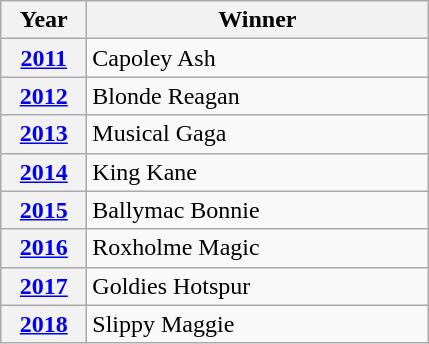<table class="wikitable">
<tr>
<th width=50>Year</th>
<th width=220>Winner</th>
</tr>
<tr>
<th><a href='#'>2011</a></th>
<td>Capoley Ash</td>
</tr>
<tr>
<th><a href='#'>2012</a></th>
<td>Blonde Reagan</td>
</tr>
<tr>
<th><a href='#'>2013</a></th>
<td>Musical Gaga</td>
</tr>
<tr>
<th><a href='#'>2014</a></th>
<td>King Kane</td>
</tr>
<tr>
<th><a href='#'>2015</a></th>
<td>Ballymac Bonnie</td>
</tr>
<tr>
<th><a href='#'>2016</a></th>
<td>Roxholme Magic</td>
</tr>
<tr>
<th><a href='#'>2017</a></th>
<td>Goldies Hotspur </td>
</tr>
<tr>
<th><a href='#'>2018</a></th>
<td>Slippy Maggie </td>
</tr>
</table>
